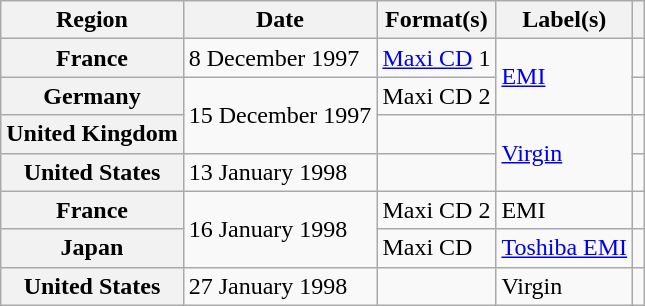<table class="wikitable plainrowheaders">
<tr>
<th scope="col">Region</th>
<th scope="col">Date</th>
<th scope="col">Format(s)</th>
<th scope="col">Label(s)</th>
<th scope="col"></th>
</tr>
<tr>
<th scope="row">France</th>
<td rowspan="2">8 December 1997</td>
<td rowspan="2"><a href='#'>Maxi CD</a> 1</td>
<td rowspan="3"><a href='#'>EMI</a></td>
<td></td>
</tr>
<tr>
<th scope="row" rowspan="2">Germany</th>
<td rowspan="2"></td>
</tr>
<tr>
<td rowspan="2">15 December 1997</td>
<td>Maxi CD 2</td>
</tr>
<tr>
<th scope="row">United Kingdom</th>
<td></td>
<td rowspan="2"><a href='#'>Virgin</a></td>
<td></td>
</tr>
<tr>
<th scope="row">United States</th>
<td>13 January 1998</td>
<td></td>
<td></td>
</tr>
<tr>
<th scope="row">France</th>
<td rowspan="2">16 January 1998</td>
<td>Maxi CD 2</td>
<td>EMI</td>
<td></td>
</tr>
<tr>
<th scope="row">Japan</th>
<td>Maxi CD</td>
<td><a href='#'>Toshiba EMI</a></td>
<td></td>
</tr>
<tr>
<th scope="row">United States</th>
<td>27 January 1998</td>
<td></td>
<td>Virgin</td>
<td></td>
</tr>
</table>
